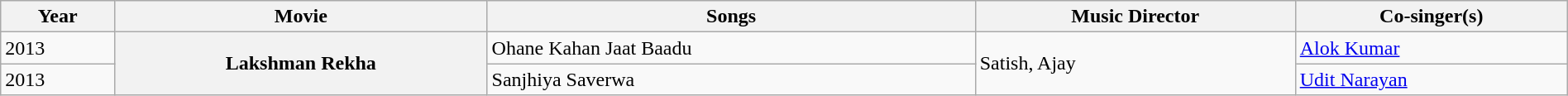<table class="wikitable sortable" style="width:100%;">
<tr>
<th>Year</th>
<th>Movie</th>
<th>Songs</th>
<th>Music Director</th>
<th>Co-singer(s)</th>
</tr>
<tr>
<td>2013</td>
<th rowspan="2">Lakshman Rekha</th>
<td>Ohane Kahan Jaat Baadu</td>
<td rowspan="2">Satish, Ajay</td>
<td><a href='#'>Alok Kumar</a></td>
</tr>
<tr>
<td>2013</td>
<td>Sanjhiya Saverwa</td>
<td><a href='#'>Udit Narayan</a></td>
</tr>
</table>
